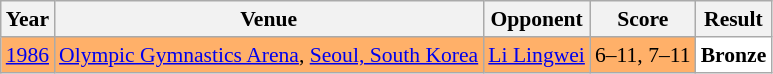<table class="sortable wikitable" style="font-size: 90%;">
<tr>
<th>Year</th>
<th>Venue</th>
<th>Opponent</th>
<th>Score</th>
<th>Result</th>
</tr>
<tr style="background:#FFB069">
<td align="center"><a href='#'>1986</a></td>
<td align="left"><a href='#'>Olympic Gymnastics Arena</a>, <a href='#'>Seoul, South Korea</a></td>
<td align="left"> <a href='#'>Li Lingwei</a></td>
<td align="left">6–11, 7–11</td>
<td style="text-align:left; background:white"> <strong>Bronze</strong></td>
</tr>
</table>
